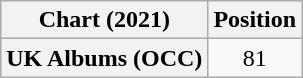<table class="wikitable plainrowheaders" style="text-align:center">
<tr>
<th scope="col">Chart (2021)</th>
<th scope="col">Position</th>
</tr>
<tr>
<th scope="row">UK Albums (OCC)</th>
<td>81</td>
</tr>
</table>
